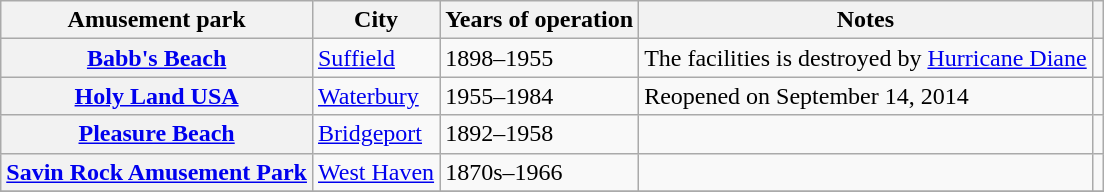<table class="wikitable plainrowheaders sortable">
<tr>
<th scope="col">Amusement park</th>
<th scope="col">City</th>
<th scope="col">Years of operation</th>
<th scope="col" class="unsortable">Notes</th>
<th scope="col" class="unsortable"></th>
</tr>
<tr>
<th scope="row"><a href='#'>Babb's Beach</a></th>
<td><a href='#'>Suffield</a></td>
<td>1898–1955</td>
<td>The facilities is destroyed by <a href='#'>Hurricane Diane</a></td>
<td style="text-align:center;"></td>
</tr>
<tr>
<th scope="row"><a href='#'>Holy Land USA</a></th>
<td><a href='#'>Waterbury</a></td>
<td>1955–1984</td>
<td>Reopened on September 14, 2014</td>
<td style="text-align:center;"></td>
</tr>
<tr>
<th scope="row"><a href='#'>Pleasure Beach</a></th>
<td><a href='#'>Bridgeport</a></td>
<td>1892–1958</td>
<td></td>
<td style="text-align:center;"></td>
</tr>
<tr>
<th scope="row"><a href='#'>Savin Rock Amusement Park</a></th>
<td><a href='#'>West Haven</a></td>
<td>1870s–1966</td>
<td></td>
<td style="text-align:center;"></td>
</tr>
<tr>
</tr>
</table>
